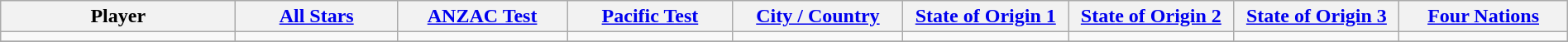<table class="wikitable" style="width:100%;">
<tr style="background:#FFF;">
<th style="width:15em">Player</th>
<th style="width:10em"><a href='#'>All Stars</a></th>
<th style="width:10em"><a href='#'>ANZAC Test</a></th>
<th style="width:10em"><a href='#'>Pacific Test</a></th>
<th style="width:10em"><a href='#'>City / Country</a></th>
<th style="width:10em"><a href='#'>State of Origin 1</a></th>
<th style="width:10em"><a href='#'>State of Origin 2</a></th>
<th style="width:10em"><a href='#'>State of Origin 3</a></th>
<th style="width:10em"><a href='#'>Four Nations</a></th>
</tr>
<tr>
<td></td>
<td></td>
<td></td>
<td></td>
<td></td>
<td></td>
<td></td>
<td></td>
<td></td>
</tr>
<tr>
</tr>
</table>
